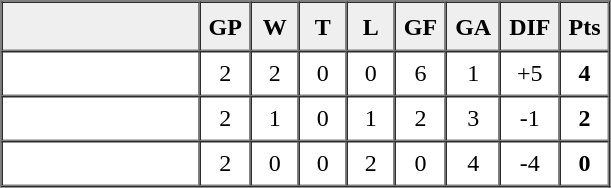<table border=1 cellpadding=5 cellspacing=0>
<tr>
<th bgcolor="#efefef" width="120">　</th>
<th bgcolor="#efefef" width="20">GP</th>
<th bgcolor="#efefef" width="20">W</th>
<th bgcolor="#efefef" width="20">T</th>
<th bgcolor="#efefef" width="20">L</th>
<th bgcolor="#efefef" width="20">GF</th>
<th bgcolor="#efefef" width="20">GA</th>
<th bgcolor="#efefef" width="20">DIF</th>
<th bgcolor="#efefef" width="20">Pts</th>
</tr>
<tr align=center>
<td align=left><strong></strong></td>
<td>2</td>
<td>2</td>
<td>0</td>
<td>0</td>
<td>6</td>
<td>1</td>
<td>+5</td>
<td><strong>4</strong></td>
</tr>
<tr align=center>
<td align=left></td>
<td>2</td>
<td>1</td>
<td>0</td>
<td>1</td>
<td>2</td>
<td>3</td>
<td>-1</td>
<td><strong>2</strong></td>
</tr>
<tr align=center>
<td align=left></td>
<td>2</td>
<td>0</td>
<td>0</td>
<td>2</td>
<td>0</td>
<td>4</td>
<td>-4</td>
<td><strong>0</strong></td>
</tr>
</table>
